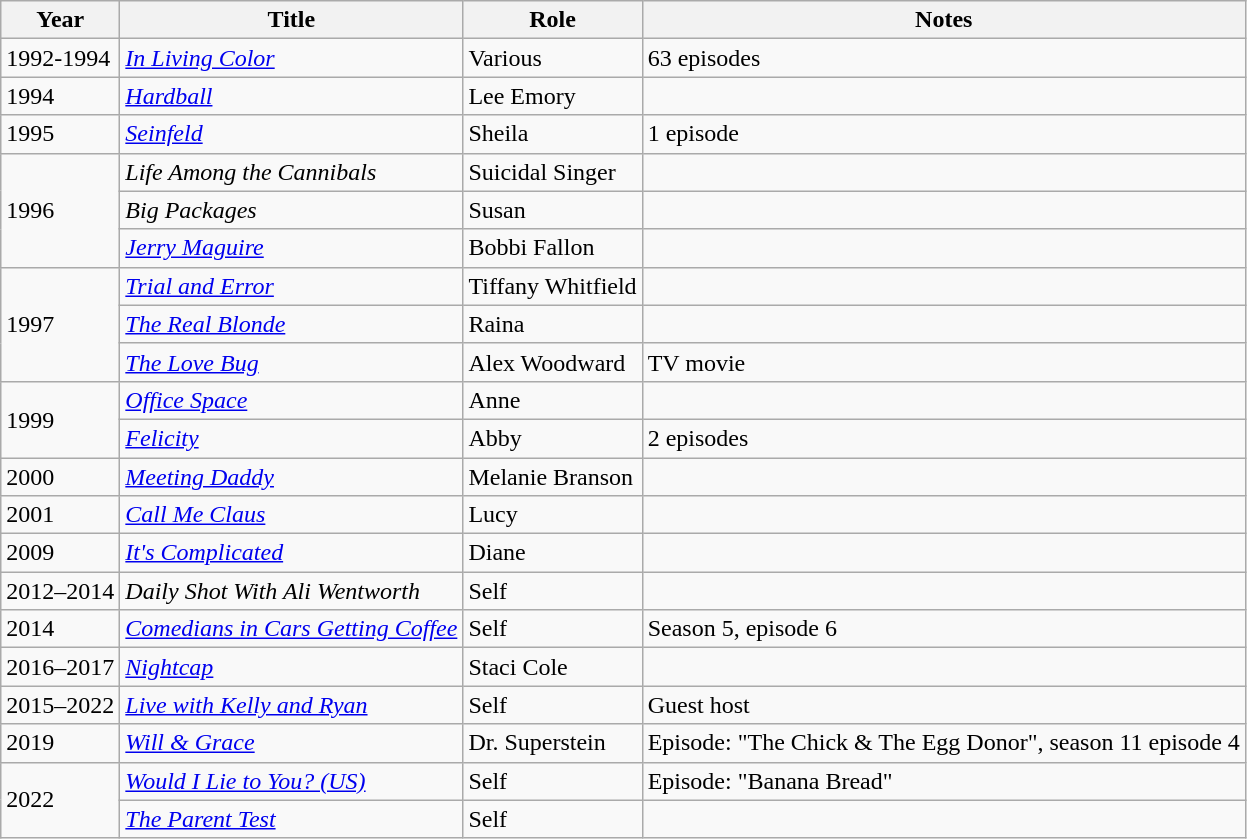<table class="wikitable sortable">
<tr>
<th>Year</th>
<th>Title</th>
<th>Role</th>
<th class="unsortable">Notes</th>
</tr>
<tr>
<td>1992-1994</td>
<td><em><a href='#'>In Living Color</a></em></td>
<td>Various</td>
<td>63 episodes</td>
</tr>
<tr>
<td>1994</td>
<td><em><a href='#'>Hardball</a></em></td>
<td>Lee Emory</td>
<td></td>
</tr>
<tr>
<td>1995</td>
<td><em><a href='#'>Seinfeld</a></em></td>
<td>Sheila</td>
<td>1 episode</td>
</tr>
<tr>
<td rowspan="3">1996</td>
<td><em>Life Among the Cannibals</em></td>
<td>Suicidal Singer</td>
<td></td>
</tr>
<tr>
<td><em>Big Packages</em></td>
<td>Susan</td>
<td></td>
</tr>
<tr>
<td><em><a href='#'>Jerry Maguire</a></em></td>
<td>Bobbi Fallon</td>
<td></td>
</tr>
<tr>
<td rowspan="3">1997</td>
<td><em><a href='#'>Trial and Error</a></em></td>
<td>Tiffany Whitfield</td>
<td></td>
</tr>
<tr>
<td><em><a href='#'>The Real Blonde</a></em></td>
<td>Raina</td>
<td></td>
</tr>
<tr>
<td><em><a href='#'>The Love Bug</a></em></td>
<td>Alex Woodward</td>
<td>TV movie</td>
</tr>
<tr>
<td rowspan="2">1999</td>
<td><em><a href='#'>Office Space</a></em></td>
<td>Anne</td>
<td></td>
</tr>
<tr>
<td><em><a href='#'>Felicity</a></em></td>
<td>Abby</td>
<td>2 episodes</td>
</tr>
<tr>
<td>2000</td>
<td><em><a href='#'>Meeting Daddy</a></em></td>
<td>Melanie Branson</td>
<td></td>
</tr>
<tr>
<td>2001</td>
<td><em><a href='#'>Call Me Claus</a></em></td>
<td>Lucy</td>
<td></td>
</tr>
<tr>
<td>2009</td>
<td><em><a href='#'>It's Complicated</a></em></td>
<td>Diane</td>
<td></td>
</tr>
<tr>
<td>2012–2014</td>
<td><em>Daily Shot With Ali Wentworth</em></td>
<td>Self</td>
<td></td>
</tr>
<tr>
<td>2014</td>
<td><em><a href='#'>Comedians in Cars Getting Coffee</a></em></td>
<td>Self</td>
<td>Season 5, episode 6</td>
</tr>
<tr>
<td>2016–2017</td>
<td><em><a href='#'>Nightcap</a></em></td>
<td>Staci Cole</td>
<td></td>
</tr>
<tr>
<td>2015–2022</td>
<td><em><a href='#'>Live with Kelly and Ryan</a></em></td>
<td>Self</td>
<td>Guest host</td>
</tr>
<tr>
<td>2019</td>
<td><em><a href='#'>Will & Grace</a></em></td>
<td>Dr. Superstein</td>
<td>Episode: "The Chick & The Egg Donor", season 11 episode 4</td>
</tr>
<tr>
<td rowspan="2">2022</td>
<td><em><a href='#'>Would I Lie to You? (US)</a></em></td>
<td>Self</td>
<td>Episode: "Banana Bread"</td>
</tr>
<tr>
<td><em><a href='#'>The Parent Test</a></em></td>
<td>Self</td>
<td></td>
</tr>
</table>
